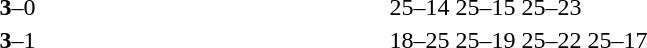<table>
<tr>
<th width=200></th>
<th width=80></th>
<th width=200></th>
<th width=220></th>
</tr>
<tr>
<td align=right><strong></strong></td>
<td align=center><strong>3</strong>–0</td>
<td></td>
<td>25–14 25–15 25–23</td>
</tr>
<tr>
<td align=right><strong></strong></td>
<td align=center><strong>3</strong>–1</td>
<td></td>
<td>18–25 25–19 25–22 25–17</td>
</tr>
</table>
